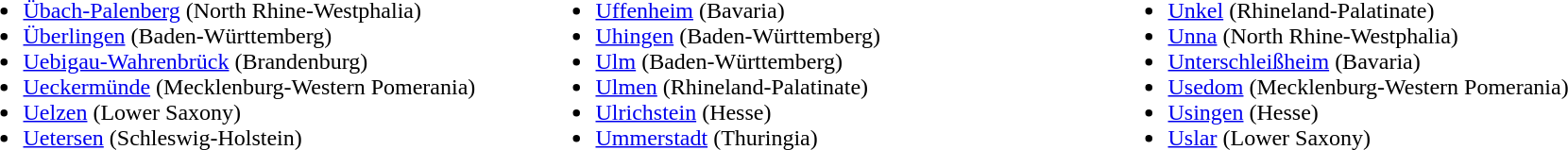<table>
<tr>
<td colspan="3"></td>
</tr>
<tr ---->
<td width="400" valign="top"><br><ul><li><a href='#'>Übach-Palenberg</a> (North Rhine-Westphalia)</li><li><a href='#'>Überlingen</a> (Baden-Württemberg)</li><li><a href='#'>Uebigau-Wahrenbrück</a> (Brandenburg)</li><li><a href='#'>Ueckermünde</a> (Mecklenburg-Western Pomerania)</li><li><a href='#'>Uelzen</a> (Lower Saxony)</li><li><a href='#'>Uetersen</a> (Schleswig-Holstein)</li></ul></td>
<td width="400" valign="top"><br><ul><li><a href='#'>Uffenheim</a> (Bavaria)</li><li><a href='#'>Uhingen</a> (Baden-Württemberg)</li><li><a href='#'>Ulm</a> (Baden-Württemberg)</li><li><a href='#'>Ulmen</a> (Rhineland-Palatinate)</li><li><a href='#'>Ulrichstein</a> (Hesse)</li><li><a href='#'>Ummerstadt</a> (Thuringia)</li></ul></td>
<td width="400" valign="top"><br><ul><li><a href='#'>Unkel</a> (Rhineland-Palatinate)</li><li><a href='#'>Unna</a> (North Rhine-Westphalia)</li><li><a href='#'>Unterschleißheim</a> (Bavaria)</li><li><a href='#'>Usedom</a> (Mecklenburg-Western Pomerania)</li><li><a href='#'>Usingen</a> (Hesse)</li><li><a href='#'>Uslar</a> (Lower Saxony)</li></ul></td>
</tr>
</table>
